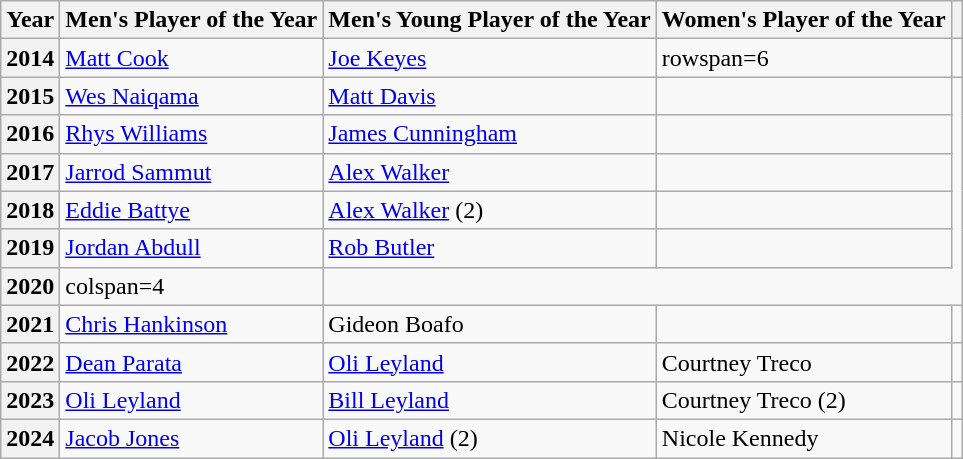<table class="wikitable plainrowheaders" style="text-align:left">
<tr>
<th scope="col">Year</th>
<th scope="col">Men's Player of the Year</th>
<th scope="col">Men's Young Player of the Year</th>
<th scope="col">Women's Player of the Year</th>
<th scope="col"></th>
</tr>
<tr>
<th scope="row">2014</th>
<td> <a href='#'>Matt Cook</a></td>
<td> <a href='#'>Joe Keyes</a></td>
<td>rowspan=6 </td>
<td></td>
</tr>
<tr>
<th scope="row">2015</th>
<td> <a href='#'>Wes Naiqama</a></td>
<td> <a href='#'>Matt Davis</a></td>
<td></td>
</tr>
<tr>
<th scope="row">2016</th>
<td> <a href='#'>Rhys Williams</a></td>
<td> <a href='#'>James Cunningham</a></td>
<td></td>
</tr>
<tr>
<th scope="row">2017</th>
<td> <a href='#'>Jarrod Sammut</a></td>
<td> <a href='#'>Alex Walker</a></td>
<td></td>
</tr>
<tr>
<th scope="row">2018</th>
<td> <a href='#'>Eddie Battye</a></td>
<td> <a href='#'>Alex Walker</a> (2)</td>
<td></td>
</tr>
<tr>
<th scope="row">2019</th>
<td> <a href='#'>Jordan Abdull</a></td>
<td> <a href='#'>Rob Butler</a></td>
<td></td>
</tr>
<tr>
<th scope="row">2020</th>
<td>colspan=4 </td>
</tr>
<tr>
<th scope="row">2021</th>
<td> <a href='#'>Chris Hankinson</a></td>
<td> Gideon Boafo</td>
<td></td>
<td></td>
</tr>
<tr>
<th scope="row">2022</th>
<td> <a href='#'>Dean Parata</a></td>
<td> <a href='#'>Oli Leyland</a></td>
<td> Courtney Treco</td>
<td></td>
</tr>
<tr>
<th scope="row">2023</th>
<td> <a href='#'>Oli Leyland</a></td>
<td> <a href='#'>Bill Leyland</a></td>
<td> Courtney Treco (2)</td>
<td></td>
</tr>
<tr>
<th scope="row">2024</th>
<td> <a href='#'>Jacob Jones</a></td>
<td> <a href='#'>Oli Leyland</a> (2)</td>
<td> Nicole Kennedy</td>
<td></td>
</tr>
</table>
